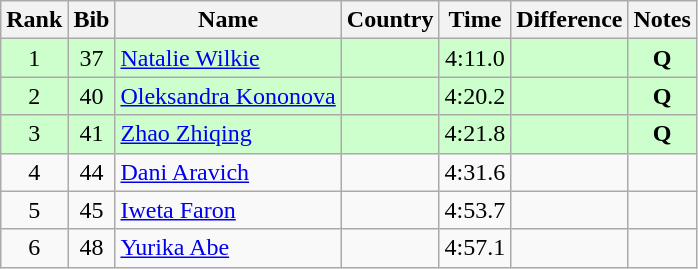<table class="wikitable sortable" style="text-align:center">
<tr>
<th>Rank</th>
<th>Bib</th>
<th>Name</th>
<th>Country</th>
<th>Time</th>
<th>Difference</th>
<th>Notes</th>
</tr>
<tr bgcolor=ccffcc>
<td>1</td>
<td>37</td>
<td align="left"><a href='#'>Natalie Wilkie</a></td>
<td align="left"></td>
<td>4:11.0</td>
<td></td>
<td><strong>Q</strong></td>
</tr>
<tr bgcolor=ccffcc>
<td>2</td>
<td>40</td>
<td align="left"><a href='#'>Oleksandra Kononova</a></td>
<td align="left"></td>
<td>4:20.2</td>
<td></td>
<td><strong>Q</strong></td>
</tr>
<tr bgcolor=ccffcc>
<td>3</td>
<td>41</td>
<td align="left"><a href='#'>Zhao Zhiqing</a></td>
<td align="left"></td>
<td>4:21.8</td>
<td></td>
<td><strong>Q</strong></td>
</tr>
<tr>
<td>4</td>
<td>44</td>
<td align="left"><a href='#'>Dani Aravich</a></td>
<td align="left"></td>
<td>4:31.6</td>
<td></td>
<td></td>
</tr>
<tr>
<td>5</td>
<td>45</td>
<td align="left"><a href='#'>Iweta Faron</a></td>
<td align="left"></td>
<td>4:53.7</td>
<td></td>
<td></td>
</tr>
<tr>
<td>6</td>
<td>48</td>
<td align="left"><a href='#'>Yurika Abe</a></td>
<td align="left"></td>
<td>4:57.1</td>
<td></td>
<td></td>
</tr>
</table>
